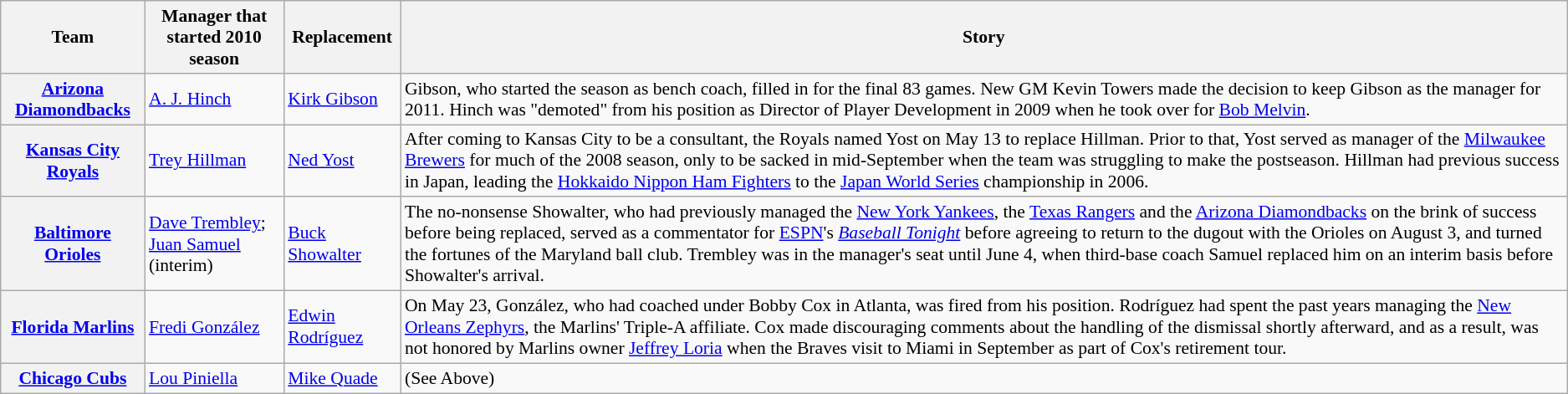<table class="wikitable" style="font-size:90%;">
<tr>
<th>Team</th>
<th>Manager that started 2010 season</th>
<th>Replacement</th>
<th>Story</th>
</tr>
<tr>
<th><a href='#'>Arizona Diamondbacks</a></th>
<td><a href='#'>A. J. Hinch</a></td>
<td><a href='#'>Kirk Gibson</a></td>
<td>Gibson, who started the season as bench coach, filled in for the final 83 games. New GM Kevin Towers made the decision to keep Gibson as the manager for 2011. Hinch was "demoted" from his position as Director of Player Development in 2009 when he took over for <a href='#'>Bob Melvin</a>.</td>
</tr>
<tr>
<th><a href='#'>Kansas City Royals</a></th>
<td><a href='#'>Trey Hillman</a></td>
<td><a href='#'>Ned Yost</a></td>
<td>After coming to Kansas City to be a consultant, the Royals named Yost on May 13 to replace Hillman. Prior to that, Yost served as manager of the <a href='#'>Milwaukee Brewers</a> for much of the 2008 season, only to be sacked in mid-September when the team was struggling to make the postseason. Hillman had previous success in Japan, leading the <a href='#'>Hokkaido Nippon Ham Fighters</a> to the <a href='#'>Japan World Series</a> championship in 2006.</td>
</tr>
<tr>
<th><a href='#'>Baltimore Orioles</a></th>
<td><a href='#'>Dave Trembley</a>;<br><a href='#'>Juan Samuel</a> (interim)</td>
<td><a href='#'>Buck Showalter</a></td>
<td>The no-nonsense Showalter, who had previously managed the <a href='#'>New York Yankees</a>, the <a href='#'>Texas Rangers</a> and the <a href='#'>Arizona Diamondbacks</a> on the brink of success before being replaced, served as a commentator for <a href='#'>ESPN</a>'s <em><a href='#'>Baseball Tonight</a></em> before agreeing to return to the dugout with the Orioles on August 3, and turned the fortunes of the Maryland ball club. Trembley was in the manager's seat until June 4, when third-base coach Samuel replaced him on an interim basis before Showalter's arrival.</td>
</tr>
<tr>
<th><a href='#'>Florida Marlins</a></th>
<td><a href='#'>Fredi González</a></td>
<td><a href='#'>Edwin Rodríguez</a></td>
<td>On May 23, González, who had coached under Bobby Cox in Atlanta, was fired from his position. Rodríguez had spent the past  years managing the <a href='#'>New Orleans Zephyrs</a>, the Marlins' Triple-A affiliate. Cox made discouraging comments about the handling of the dismissal shortly afterward, and as a result, was not honored by Marlins owner <a href='#'>Jeffrey Loria</a> when the Braves visit to Miami in September as part of Cox's retirement tour.</td>
</tr>
<tr>
<th><a href='#'>Chicago Cubs</a></th>
<td><a href='#'>Lou Piniella</a></td>
<td><a href='#'>Mike Quade</a></td>
<td>(See Above)</td>
</tr>
</table>
